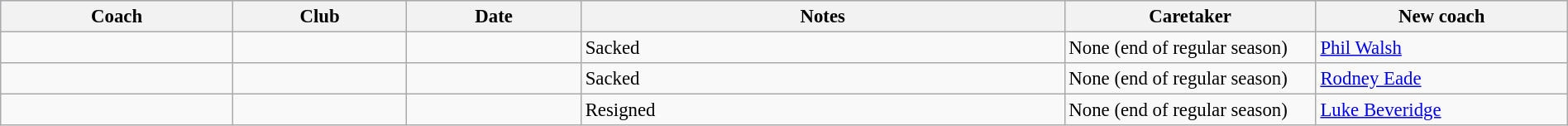<table class="wikitable sortable" style="text-align:left; font-size:95%; width:100%;">
<tr style="background:#C1D8FF;">
<th style="width:12%;">Coach</th>
<th width=9%>Club</th>
<th width=9%>Date</th>
<th style="width:25%;">Notes</th>
<th width=13%>Caretaker</th>
<th width=13%>New coach</th>
</tr>
<tr>
<td></td>
<td></td>
<td></td>
<td>Sacked</td>
<td>None (end of regular season)</td>
<td><a href='#'>Phil Walsh</a></td>
</tr>
<tr>
<td></td>
<td></td>
<td></td>
<td>Sacked</td>
<td>None (end of regular season)</td>
<td><a href='#'>Rodney Eade</a></td>
</tr>
<tr>
<td></td>
<td></td>
<td></td>
<td>Resigned</td>
<td>None (end of regular season)</td>
<td><a href='#'>Luke Beveridge</a></td>
</tr>
</table>
